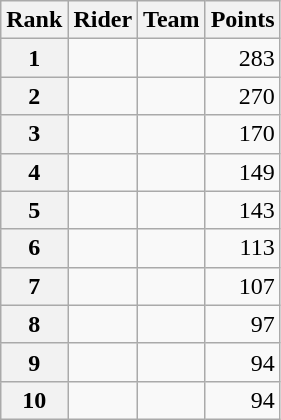<table class="wikitable">
<tr>
<th scope="col">Rank</th>
<th scope="col">Rider</th>
<th scope="col">Team</th>
<th scope="col">Points</th>
</tr>
<tr>
<th scope="row">1</th>
<td> </td>
<td></td>
<td style="text-align:right;">283</td>
</tr>
<tr>
<th scope="row">2</th>
<td>  </td>
<td></td>
<td style="text-align:right;">270</td>
</tr>
<tr>
<th scope="row">3</th>
<td></td>
<td></td>
<td style="text-align:right;">170</td>
</tr>
<tr>
<th scope="row">4</th>
<td></td>
<td></td>
<td style="text-align:right;">149</td>
</tr>
<tr>
<th scope="row">5</th>
<td></td>
<td></td>
<td style="text-align:right;">143</td>
</tr>
<tr>
<th scope="row">6</th>
<td></td>
<td></td>
<td style="text-align:right;">113</td>
</tr>
<tr>
<th scope="row">7</th>
<td></td>
<td></td>
<td style="text-align:right;">107</td>
</tr>
<tr>
<th scope="row">8</th>
<td></td>
<td></td>
<td style="text-align:right;">97</td>
</tr>
<tr>
<th scope="row">9</th>
<td></td>
<td></td>
<td style="text-align:right;">94</td>
</tr>
<tr>
<th scope="row">10</th>
<td></td>
<td></td>
<td style="text-align:right;">94</td>
</tr>
</table>
